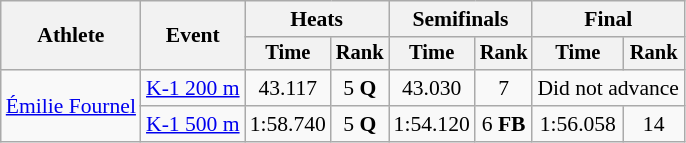<table class="wikitable" style="font-size:90%">
<tr>
<th rowspan=2>Athlete</th>
<th rowspan=2>Event</th>
<th colspan=2>Heats</th>
<th colspan=2>Semifinals</th>
<th colspan=2>Final</th>
</tr>
<tr style="font-size:95%">
<th>Time</th>
<th>Rank</th>
<th>Time</th>
<th>Rank</th>
<th>Time</th>
<th>Rank</th>
</tr>
<tr align=center>
<td align=left rowspan=2><a href='#'>Émilie Fournel</a></td>
<td align=left><a href='#'>K-1 200 m</a></td>
<td>43.117</td>
<td>5 <strong>Q</strong></td>
<td>43.030</td>
<td>7</td>
<td colspan=2>Did not advance</td>
</tr>
<tr align=center>
<td align=left><a href='#'>K-1 500 m</a></td>
<td>1:58.740</td>
<td>5 <strong>Q</strong></td>
<td>1:54.120</td>
<td>6 <strong>FB</strong></td>
<td>1:56.058</td>
<td>14</td>
</tr>
</table>
